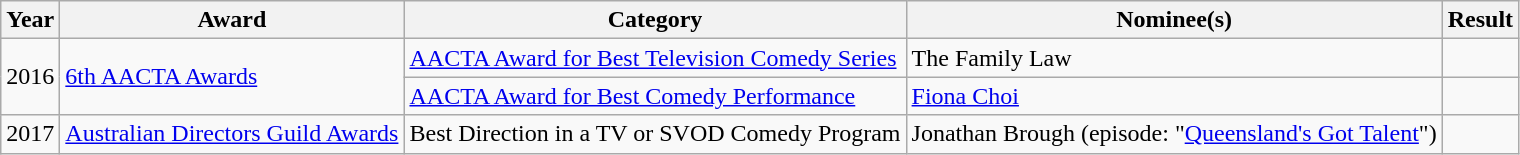<table class="wikitable">
<tr>
<th>Year</th>
<th>Award</th>
<th>Category</th>
<th>Nominee(s)</th>
<th>Result</th>
</tr>
<tr>
<td rowspan="2">2016</td>
<td rowspan="2"><a href='#'>6th AACTA Awards</a></td>
<td><a href='#'>AACTA Award for Best Television Comedy Series</a></td>
<td>The Family Law</td>
<td></td>
</tr>
<tr>
<td><a href='#'>AACTA Award for Best Comedy Performance</a></td>
<td><a href='#'>Fiona Choi</a></td>
<td></td>
</tr>
<tr>
<td>2017</td>
<td><a href='#'>Australian Directors Guild Awards</a></td>
<td>Best Direction in a TV or SVOD Comedy Program</td>
<td>Jonathan Brough (episode: "<a href='#'>Queensland's Got Talent</a>")</td>
<td></td>
</tr>
</table>
